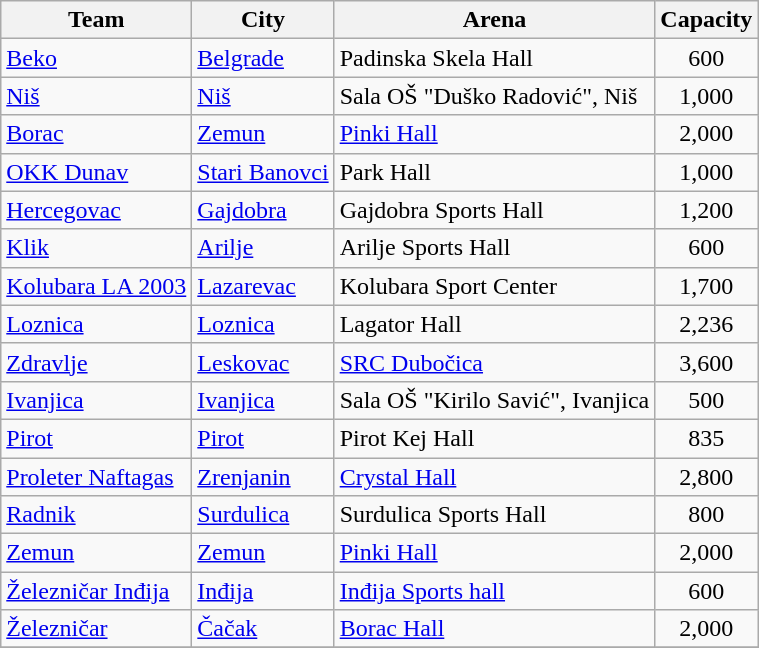<table class="wikitable sortable">
<tr>
<th>Team</th>
<th>City</th>
<th>Arena</th>
<th>Capacity</th>
</tr>
<tr>
<td><a href='#'>Beko</a></td>
<td><a href='#'>Belgrade</a></td>
<td>Padinska Skela Hall</td>
<td style="text-align:center">600</td>
</tr>
<tr>
<td><a href='#'>Niš</a></td>
<td><a href='#'>Niš</a></td>
<td>Sala OŠ "Duško Radović", Niš</td>
<td style="text-align:center">1,000</td>
</tr>
<tr>
<td><a href='#'>Borac</a></td>
<td><a href='#'>Zemun</a></td>
<td><a href='#'>Pinki Hall</a></td>
<td style="text-align:center">2,000</td>
</tr>
<tr>
<td><a href='#'>OKK Dunav</a></td>
<td><a href='#'>Stari Banovci</a></td>
<td>Park Hall</td>
<td style="text-align:center">1,000</td>
</tr>
<tr>
<td><a href='#'>Hercegovac</a></td>
<td><a href='#'>Gajdobra</a></td>
<td>Gajdobra Sports Hall</td>
<td style="text-align:center">1,200</td>
</tr>
<tr>
<td><a href='#'>Klik</a></td>
<td><a href='#'>Arilje</a></td>
<td>Arilje Sports Hall</td>
<td style="text-align:center">600</td>
</tr>
<tr>
<td><a href='#'>Kolubara LA 2003</a></td>
<td><a href='#'>Lazarevac</a></td>
<td>Kolubara Sport Center</td>
<td style="text-align:center">1,700</td>
</tr>
<tr>
<td><a href='#'>Loznica</a></td>
<td><a href='#'>Loznica</a></td>
<td>Lagator Hall</td>
<td style="text-align:center">2,236</td>
</tr>
<tr>
<td><a href='#'>Zdravlje</a></td>
<td><a href='#'>Leskovac</a></td>
<td><a href='#'>SRC Dubočica</a></td>
<td style="text-align:center">3,600</td>
</tr>
<tr>
<td><a href='#'>Ivanjica</a></td>
<td><a href='#'>Ivanjica</a></td>
<td>Sala OŠ "Kirilo Savić", Ivanjica</td>
<td style="text-align:center">500</td>
</tr>
<tr>
<td><a href='#'>Pirot</a></td>
<td><a href='#'>Pirot</a></td>
<td>Pirot Kej Hall</td>
<td style="text-align:center">835</td>
</tr>
<tr>
<td><a href='#'>Proleter Naftagas</a></td>
<td><a href='#'>Zrenjanin</a></td>
<td><a href='#'>Crystal Hall</a></td>
<td style="text-align:center">2,800</td>
</tr>
<tr>
<td><a href='#'>Radnik</a></td>
<td><a href='#'>Surdulica</a></td>
<td>Surdulica Sports Hall</td>
<td style="text-align:center">800</td>
</tr>
<tr>
<td><a href='#'>Zemun</a></td>
<td><a href='#'>Zemun</a></td>
<td><a href='#'>Pinki Hall</a></td>
<td style="text-align:center">2,000</td>
</tr>
<tr>
<td><a href='#'>Železničar Inđija</a></td>
<td><a href='#'>Inđija</a></td>
<td><a href='#'>Inđija Sports hall</a></td>
<td style="text-align:center">600</td>
</tr>
<tr>
<td><a href='#'>Železničar</a></td>
<td><a href='#'>Čačak</a></td>
<td><a href='#'>Borac Hall</a></td>
<td style="text-align:center">2,000</td>
</tr>
<tr>
</tr>
</table>
